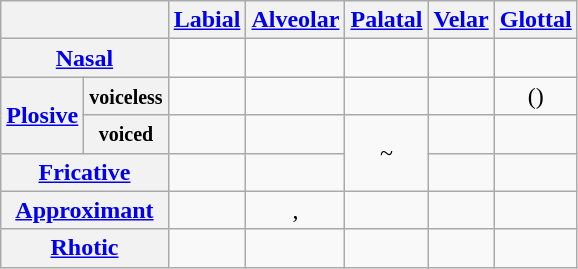<table class="wikitable" style="text-align:center">
<tr>
<th colspan="2"></th>
<th><a href='#'>Labial</a></th>
<th><a href='#'>Alveolar</a></th>
<th><a href='#'>Palatal</a></th>
<th><a href='#'>Velar</a></th>
<th><a href='#'>Glottal</a></th>
</tr>
<tr>
<th colspan="2"><a href='#'>Nasal</a></th>
<td></td>
<td></td>
<td></td>
<td></td>
<td></td>
</tr>
<tr>
<th rowspan="2"><a href='#'>Plosive</a></th>
<th><small>voiceless</small></th>
<td></td>
<td></td>
<td></td>
<td></td>
<td>()</td>
</tr>
<tr>
<th><small>voiced</small></th>
<td></td>
<td></td>
<td rowspan="2"> ~ </td>
<td></td>
<td></td>
</tr>
<tr>
<th colspan="2"><a href='#'>Fricative</a></th>
<td></td>
<td></td>
<td></td>
<td></td>
</tr>
<tr>
<th colspan="2"><a href='#'>Approximant</a></th>
<td></td>
<td>, </td>
<td></td>
<td></td>
<td></td>
</tr>
<tr>
<th colspan="2"><a href='#'>Rhotic</a></th>
<td></td>
<td></td>
<td></td>
<td></td>
<td></td>
</tr>
</table>
